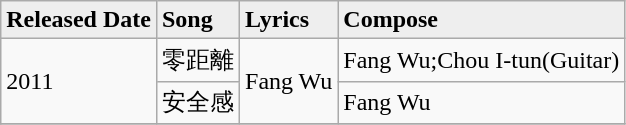<table class="wikitable">
<tr bgcolor="#EEEEEE" style="font-weight:bold;">
<td>Released Date</td>
<td>Song</td>
<td>Lyrics</td>
<td>Compose</td>
</tr>
<tr>
<td rowspan="2">2011</td>
<td>零距離</td>
<td rowspan="2">Fang Wu</td>
<td>Fang Wu;Chou I-tun(Guitar)</td>
</tr>
<tr>
<td>安全感</td>
<td>Fang Wu</td>
</tr>
<tr>
</tr>
</table>
